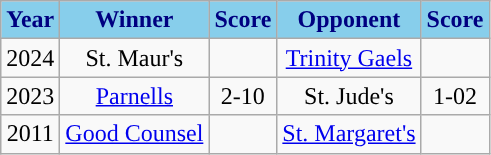<table class="wikitable" style="text-align:center;">
<tr>
<th style="background:skyblue;color:navy;">Year</th>
<th style="background:skyblue;color:navy;">Winner</th>
<th style="background:skyblue;color:navy;">Score</th>
<th style="background:skyblue;color:navy;">Opponent</th>
<th style="background:skyblue;color:navy;">Score</th>
</tr>
<tr>
<td>2024</td>
<td>St. Maur's</td>
<td></td>
<td><a href='#'>Trinity Gaels</a></td>
<td></td>
</tr>
<tr>
<td>2023</td>
<td><a href='#'>Parnells</a></td>
<td>2-10</td>
<td>St. Jude's</td>
<td>1-02</td>
</tr>
<tr>
<td>2011</td>
<td><a href='#'>Good Counsel</a></td>
<td></td>
<td><a href='#'>St. Margaret's</a></td>
<td></td>
</tr>
</table>
